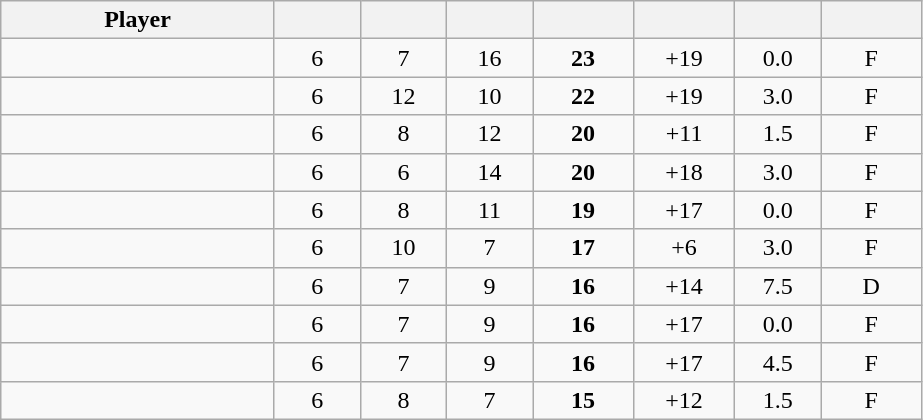<table class="wikitable sortable" style="text-align:center;">
<tr>
<th width="175px">Player</th>
<th width="50px"></th>
<th width="50px"></th>
<th width="50px"></th>
<th width="60px"></th>
<th width="60px"></th>
<th width="50px"></th>
<th width="60px"></th>
</tr>
<tr>
<td align="left"> </td>
<td>6</td>
<td>7</td>
<td>16</td>
<td><strong>23</strong></td>
<td>+19</td>
<td>0.0</td>
<td>F</td>
</tr>
<tr>
<td align="left"> </td>
<td>6</td>
<td>12</td>
<td>10</td>
<td><strong>22</strong></td>
<td>+19</td>
<td>3.0</td>
<td>F</td>
</tr>
<tr>
<td align="left"> </td>
<td>6</td>
<td>8</td>
<td>12</td>
<td><strong>20</strong></td>
<td>+11</td>
<td>1.5</td>
<td>F</td>
</tr>
<tr>
<td align="left"> </td>
<td>6</td>
<td>6</td>
<td>14</td>
<td><strong>20</strong></td>
<td>+18</td>
<td>3.0</td>
<td>F</td>
</tr>
<tr>
<td align="left"> </td>
<td>6</td>
<td>8</td>
<td>11</td>
<td><strong>19</strong></td>
<td>+17</td>
<td>0.0</td>
<td>F</td>
</tr>
<tr>
<td align="left"> </td>
<td>6</td>
<td>10</td>
<td>7</td>
<td><strong>17</strong></td>
<td>+6</td>
<td>3.0</td>
<td>F</td>
</tr>
<tr>
<td align="left"> </td>
<td>6</td>
<td>7</td>
<td>9</td>
<td><strong>16</strong></td>
<td>+14</td>
<td>7.5</td>
<td>D</td>
</tr>
<tr>
<td align="left"> </td>
<td>6</td>
<td>7</td>
<td>9</td>
<td><strong>16</strong></td>
<td>+17</td>
<td>0.0</td>
<td>F</td>
</tr>
<tr>
<td align="left"> </td>
<td>6</td>
<td>7</td>
<td>9</td>
<td><strong>16</strong></td>
<td>+17</td>
<td>4.5</td>
<td>F</td>
</tr>
<tr>
<td align="left"> </td>
<td>6</td>
<td>8</td>
<td>7</td>
<td><strong>15</strong></td>
<td>+12</td>
<td>1.5</td>
<td>F</td>
</tr>
</table>
